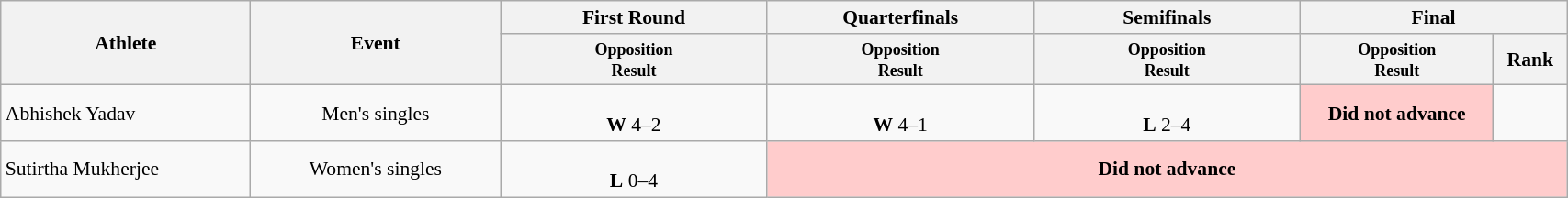<table class=wikitable width="90%" style="font-size:90%">
<tr>
<th rowspan="2" width="15%">Athlete</th>
<th rowspan="2" width="15%">Event</th>
<th width="16%">First Round</th>
<th width="16%">Quarterfinals</th>
<th width="16%">Semifinals</th>
<th width="16%"  colspan="2">Final</th>
</tr>
<tr>
<th style="line-height:1em"><small>Opposition<br>Result</small></th>
<th style="line-height:1em"><small>Opposition<br>Result</small></th>
<th style="line-height:1em"><small>Opposition<br>Result</small></th>
<th style="line-height:1em"><small>Opposition<br>Result</small></th>
<th>Rank</th>
</tr>
<tr>
<td>Abhishek Yadav</td>
<td align=center>Men's singles</td>
<td align=center><br><strong>W</strong> 4–2</td>
<td align=center><br><strong>W</strong> 4–1</td>
<td align=center><br><strong>L</strong> 2–4</td>
<td align=center bgcolor=#ffcccc><strong>Did not advance</strong></td>
<td align=center></td>
</tr>
<tr>
<td>Sutirtha Mukherjee</td>
<td align=center>Women's singles</td>
<td align=center><br><strong>L</strong> 0–4</td>
<td align=center colspan=4 bgcolor=#ffcccc><strong>Did not advance</strong></td>
</tr>
</table>
